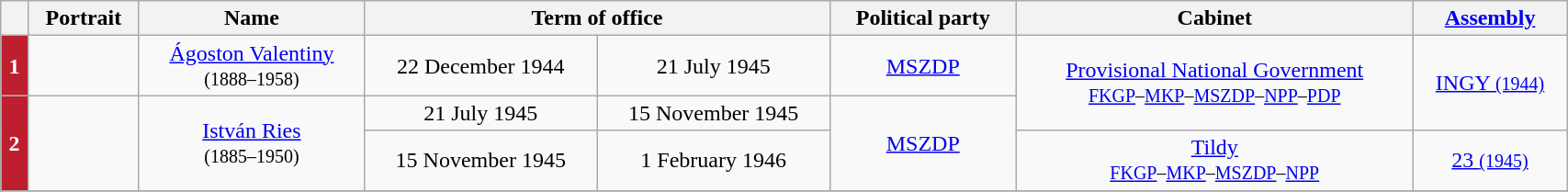<table class="wikitable" style="width:90%; text-align:center;">
<tr>
<th></th>
<th>Portrait</th>
<th>Name<br></th>
<th colspan=2>Term of office</th>
<th>Political party</th>
<th>Cabinet</th>
<th><a href='#'>Assembly</a><br></th>
</tr>
<tr>
<th style="background-color:#BE1F2E; color:white">1</th>
<td></td>
<td><a href='#'>Ágoston Valentiny</a><br><small>(1888–1958)</small></td>
<td>22 December 1944</td>
<td>21 July 1945</td>
<td><a href='#'>MSZDP</a></td>
<td rowspan="2"><a href='#'>Provisional National Government</a><br><small><a href='#'>FKGP</a>–<a href='#'>MKP</a>–<a href='#'>MSZDP</a>–<a href='#'>NPP</a>–<a href='#'>PDP</a></small></td>
<td rowspan="2"><a href='#'>INGY <small>(1944)</small></a></td>
</tr>
<tr>
<th rowspan="2" style="background-color:#BE1F2E; color:white">2</th>
<td rowspan="2"></td>
<td rowspan="2"><a href='#'>István Ries</a><br><small>(1885–1950)</small></td>
<td>21 July 1945</td>
<td>15 November 1945</td>
<td rowspan="2"><a href='#'>MSZDP</a></td>
</tr>
<tr>
<td>15 November 1945</td>
<td>1 February 1946</td>
<td><a href='#'>Tildy</a><br><small><a href='#'>FKGP</a>–<a href='#'>MKP</a>–<a href='#'>MSZDP</a>–<a href='#'>NPP</a></small></td>
<td><a href='#'>23 <small>(1945)</small></a></td>
</tr>
<tr>
</tr>
</table>
